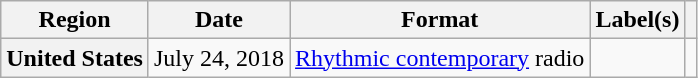<table class="wikitable plainrowheaders">
<tr>
<th scope="col">Region</th>
<th scope="col">Date</th>
<th scope="col">Format</th>
<th scope="col">Label(s)</th>
<th scope="col"></th>
</tr>
<tr>
<th scope="row">United States</th>
<td>July 24, 2018</td>
<td><a href='#'>Rhythmic contemporary</a> radio</td>
<td></td>
<td style="text-align:center;"></td>
</tr>
</table>
